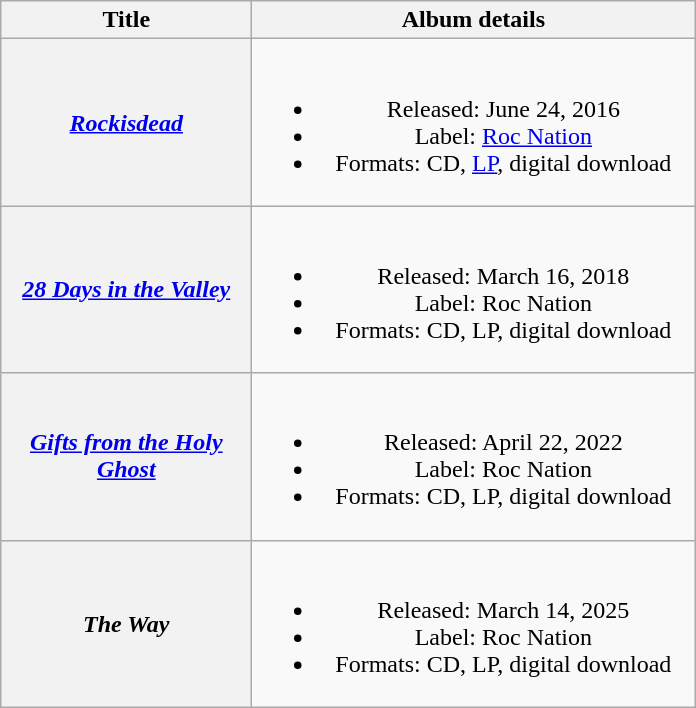<table class="wikitable plainrowheaders" style="text-align:center">
<tr>
<th scope="col" style="width:10em;">Title</th>
<th scope="col" style="width:18em;">Album details</th>
</tr>
<tr>
<th scope="row"><em><a href='#'>Rockisdead</a></em></th>
<td><br><ul><li>Released: June 24, 2016</li><li>Label: <a href='#'>Roc Nation</a></li><li>Formats: CD, <a href='#'>LP</a>, digital download</li></ul></td>
</tr>
<tr>
<th scope="row"><em><a href='#'>28 Days in the Valley</a></em></th>
<td><br><ul><li>Released: March 16, 2018</li><li>Label: Roc Nation</li><li>Formats: CD, LP, digital download</li></ul></td>
</tr>
<tr>
<th scope="row"><em><a href='#'>Gifts from the Holy Ghost</a></em></th>
<td><br><ul><li>Released: April 22, 2022</li><li>Label: Roc Nation</li><li>Formats: CD, LP, digital download</li></ul></td>
</tr>
<tr>
<th scope="row"><em>The Way</em></th>
<td><br><ul><li>Released: March 14, 2025</li><li>Label: Roc Nation</li><li>Formats: CD, LP, digital download</li></ul></td>
</tr>
</table>
